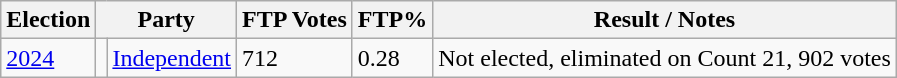<table class="wikitable">
<tr>
<th>Election</th>
<th colspan="2">Party</th>
<th>FTP Votes</th>
<th>FTP%</th>
<th>Result / Notes</th>
</tr>
<tr>
<td><a href='#'>2024</a></td>
<td></td>
<td><a href='#'>Independent</a></td>
<td>712</td>
<td>0.28</td>
<td>Not elected, eliminated on Count 21, 902 votes</td>
</tr>
</table>
